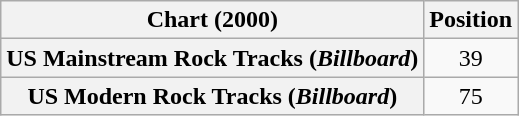<table class="wikitable plainrowheaders" style="text-align:center">
<tr>
<th>Chart (2000)</th>
<th>Position</th>
</tr>
<tr>
<th scope="row">US Mainstream Rock Tracks (<em>Billboard</em>)</th>
<td>39</td>
</tr>
<tr>
<th scope="row">US Modern Rock Tracks (<em>Billboard</em>)</th>
<td>75</td>
</tr>
</table>
